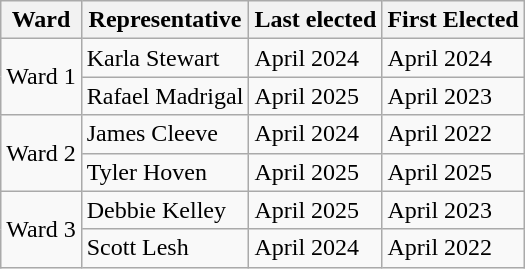<table class="wikitable">
<tr>
<th>Ward</th>
<th>Representative</th>
<th>Last elected</th>
<th>First Elected</th>
</tr>
<tr>
<td rowspan="2">Ward 1</td>
<td>Karla Stewart</td>
<td>April 2024</td>
<td>April 2024</td>
</tr>
<tr>
<td>Rafael Madrigal</td>
<td>April 2025</td>
<td>April 2023</td>
</tr>
<tr>
<td rowspan="2">Ward 2</td>
<td>James Cleeve</td>
<td>April 2024</td>
<td>April 2022</td>
</tr>
<tr>
<td>Tyler Hoven</td>
<td>April 2025</td>
<td>April 2025</td>
</tr>
<tr>
<td rowspan="2">Ward 3</td>
<td>Debbie Kelley</td>
<td>April 2025</td>
<td>April 2023</td>
</tr>
<tr>
<td>Scott Lesh</td>
<td>April 2024</td>
<td>April 2022</td>
</tr>
</table>
